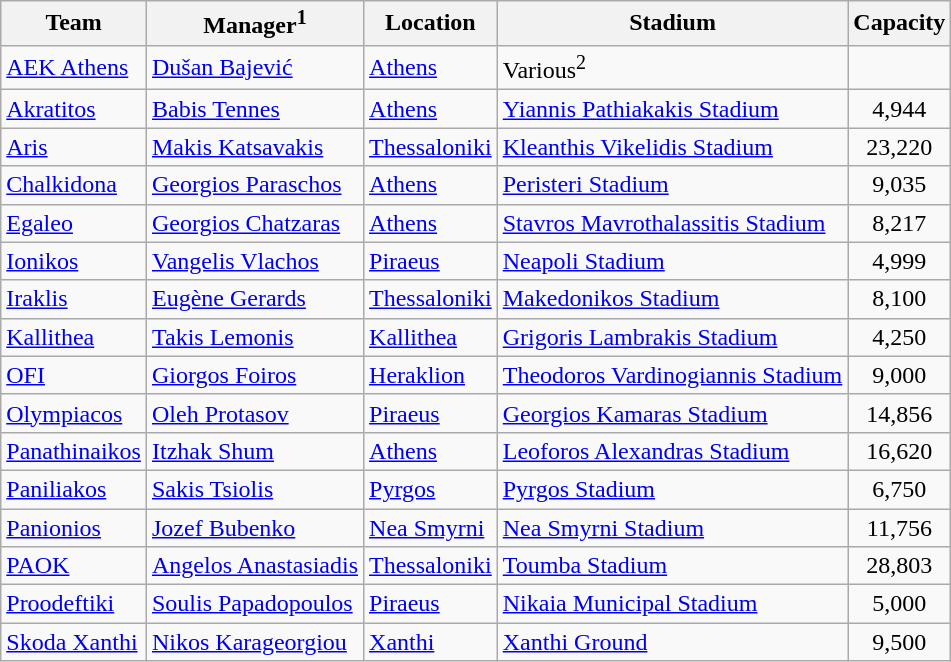<table class="wikitable sortable" style="text-align: left;">
<tr>
<th>Team</th>
<th>Manager<sup>1</sup></th>
<th>Location</th>
<th>Stadium</th>
<th>Capacity</th>
</tr>
<tr>
<td><a href='#'>AEK Athens</a></td>
<td> <a href='#'>Dušan Bajević</a></td>
<td><a href='#'>Athens</a></td>
<td>Various<sup>2</sup></td>
<td align="center"></td>
</tr>
<tr>
<td><a href='#'>Akratitos</a></td>
<td> <a href='#'>Babis Tennes</a></td>
<td><a href='#'>Athens</a></td>
<td><a href='#'>Yiannis Pathiakakis Stadium</a></td>
<td align="center">4,944</td>
</tr>
<tr>
<td><a href='#'>Aris</a></td>
<td> <a href='#'>Makis Katsavakis</a></td>
<td><a href='#'>Thessaloniki</a></td>
<td><a href='#'>Kleanthis Vikelidis Stadium</a></td>
<td align="center">23,220</td>
</tr>
<tr>
<td><a href='#'>Chalkidona</a></td>
<td> <a href='#'>Georgios Paraschos</a></td>
<td><a href='#'>Athens</a></td>
<td><a href='#'>Peristeri Stadium</a></td>
<td align="center">9,035</td>
</tr>
<tr>
<td><a href='#'>Egaleo</a></td>
<td> <a href='#'>Georgios Chatzaras</a></td>
<td><a href='#'>Athens</a></td>
<td><a href='#'>Stavros Mavrothalassitis Stadium</a></td>
<td align="center">8,217</td>
</tr>
<tr>
<td><a href='#'>Ionikos</a></td>
<td> <a href='#'>Vangelis Vlachos</a></td>
<td><a href='#'>Piraeus</a></td>
<td><a href='#'>Neapoli Stadium</a></td>
<td align="center">4,999</td>
</tr>
<tr>
<td><a href='#'>Iraklis</a></td>
<td> <a href='#'>Eugène Gerards</a></td>
<td><a href='#'>Thessaloniki</a></td>
<td><a href='#'>Makedonikos Stadium</a></td>
<td align="center">8,100</td>
</tr>
<tr>
<td><a href='#'>Kallithea</a></td>
<td> <a href='#'>Takis Lemonis</a></td>
<td><a href='#'>Kallithea</a></td>
<td><a href='#'>Grigoris Lambrakis Stadium</a></td>
<td align="center">4,250</td>
</tr>
<tr>
<td><a href='#'>OFI</a></td>
<td> <a href='#'>Giorgos Foiros</a></td>
<td><a href='#'>Heraklion</a></td>
<td><a href='#'>Theodoros Vardinogiannis Stadium</a></td>
<td align="center">9,000</td>
</tr>
<tr>
<td><a href='#'>Olympiacos</a></td>
<td> <a href='#'>Oleh Protasov</a></td>
<td><a href='#'>Piraeus</a></td>
<td><a href='#'>Georgios Kamaras Stadium</a></td>
<td align="center">14,856</td>
</tr>
<tr>
<td><a href='#'>Panathinaikos</a></td>
<td> <a href='#'>Itzhak Shum</a></td>
<td><a href='#'>Athens</a></td>
<td><a href='#'>Leoforos Alexandras Stadium</a></td>
<td align="center">16,620</td>
</tr>
<tr>
<td><a href='#'>Paniliakos</a></td>
<td> <a href='#'>Sakis Tsiolis</a></td>
<td><a href='#'>Pyrgos</a></td>
<td><a href='#'>Pyrgos Stadium</a></td>
<td align="center">6,750</td>
</tr>
<tr>
<td><a href='#'>Panionios</a></td>
<td> <a href='#'>Jozef Bubenko</a></td>
<td><a href='#'>Nea Smyrni</a></td>
<td><a href='#'>Nea Smyrni Stadium</a></td>
<td align="center">11,756</td>
</tr>
<tr>
<td><a href='#'>PAOK</a></td>
<td> <a href='#'>Angelos Anastasiadis</a></td>
<td><a href='#'>Thessaloniki</a></td>
<td><a href='#'>Toumba Stadium</a></td>
<td align="center">28,803</td>
</tr>
<tr>
<td><a href='#'>Proodeftiki</a></td>
<td> <a href='#'>Soulis Papadopoulos</a></td>
<td><a href='#'>Piraeus</a></td>
<td><a href='#'>Nikaia Municipal Stadium</a></td>
<td align="center">5,000</td>
</tr>
<tr>
<td><a href='#'>Skoda Xanthi</a></td>
<td> <a href='#'>Nikos Karageorgiou</a></td>
<td><a href='#'>Xanthi</a></td>
<td><a href='#'>Xanthi Ground</a></td>
<td align="center">9,500</td>
</tr>
</table>
